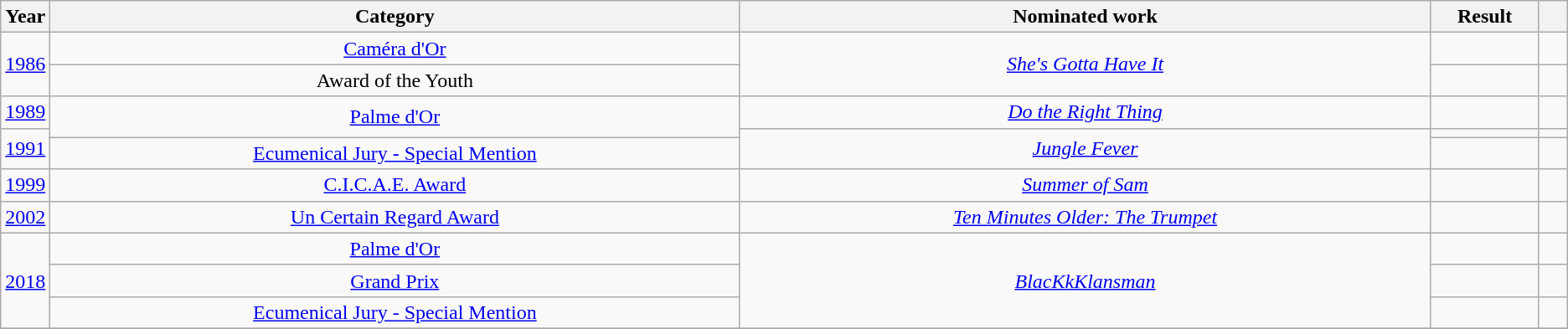<table class="wikitable">
<tr>
<th scope="col" style="width:1em;">Year</th>
<th scope="col" style="width:35em;">Category</th>
<th scope="col" style="width:35em;">Nominated work</th>
<th scope="col" style="width:5em;">Result</th>
<th scope="col" style="width:1em;" class="unsortable"></th>
</tr>
<tr>
<td align="center" rowspan=2><a href='#'>1986</a></td>
<td align="center"><a href='#'>Caméra d'Or</a></td>
<td align="center" rowspan=2><em><a href='#'>She's Gotta Have It</a></em></td>
<td></td>
<td></td>
</tr>
<tr>
<td align="center">Award of the Youth</td>
<td></td>
<td></td>
</tr>
<tr>
<td align="center"><a href='#'>1989</a></td>
<td rowspan="2" align="center"><a href='#'>Palme d'Or</a></td>
<td align="center"><em><a href='#'>Do the Right Thing</a></em></td>
<td></td>
<td></td>
</tr>
<tr>
<td align="center" rowspan=2><a href='#'>1991</a></td>
<td align="center" rowspan=2><em><a href='#'>Jungle Fever</a></em></td>
<td></td>
<td></td>
</tr>
<tr>
<td align="center"><a href='#'>Ecumenical Jury - Special Mention</a></td>
<td></td>
<td></td>
</tr>
<tr>
<td align="center"><a href='#'>1999</a></td>
<td align="center"><a href='#'>C.I.C.A.E. Award</a></td>
<td align="center"><em><a href='#'>Summer of Sam</a></em></td>
<td></td>
<td></td>
</tr>
<tr>
<td align-"center"><a href='#'>2002</a></td>
<td align="center"><a href='#'>Un Certain Regard Award</a></td>
<td align="center"><em><a href='#'>Ten Minutes Older: The Trumpet</a></em></td>
<td></td>
<td></td>
</tr>
<tr>
<td rowspan="3" align="center"><a href='#'>2018</a></td>
<td align="center"><a href='#'>Palme d'Or</a></td>
<td rowspan="3" align="center"><em><a href='#'>BlacKkKlansman</a></em></td>
<td></td>
<td></td>
</tr>
<tr>
<td align="center"><a href='#'>Grand Prix</a></td>
<td></td>
<td></td>
</tr>
<tr>
<td align="center"><a href='#'>Ecumenical Jury - Special Mention</a></td>
<td></td>
<td></td>
</tr>
<tr>
</tr>
</table>
